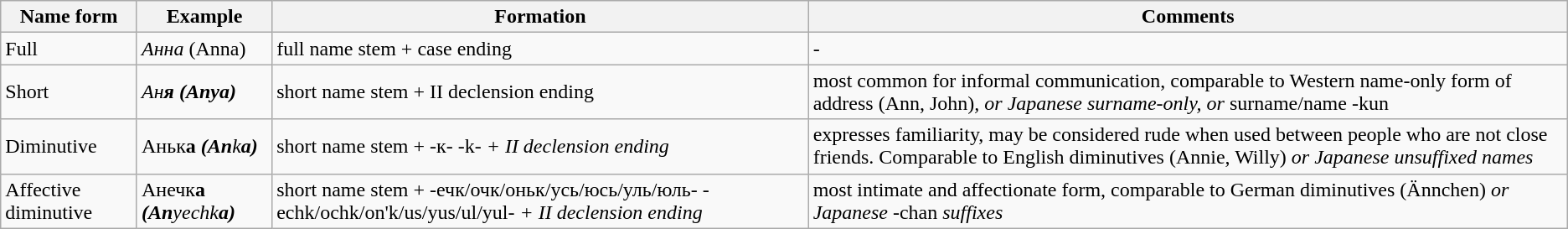<table class="wikitable">
<tr>
<th>Name form</th>
<th>Example</th>
<th>Formation</th>
<th>Comments</th>
</tr>
<tr>
<td>Full</td>
<td><em>Анна</em> (Anna)</td>
<td>full name stem + case ending</td>
<td>-</td>
</tr>
<tr>
<td>Short</td>
<td><em>Ан<strong>я<strong><em> (An</strong>ya<strong>)</td>
<td>short name stem + II declension ending</td>
<td>most common for informal communication, comparable to Western name-only form of address </em>(Ann, John)<em>, or Japanese surname-only, or </em>surname/name -kun<em></td>
</tr>
<tr>
<td>Diminutive</td>
<td></em>Ань</strong>к<strong>а<em> (An</strong>k<strong>a)</td>
<td>short name stem + -к- </em>-k-<em> + II declension ending</td>
<td>expresses familiarity, may be considered rude when used between people who are not close friends. Comparable to English diminutives </em>(Annie, Willy)<em> or Japanese unsuffixed names</td>
</tr>
<tr>
<td>Affective diminutive</td>
<td></em>Ан</strong>ечк<strong>а<em> (An</strong>yechk<strong>a)</td>
<td>short name stem + -ечк/очк/оньк/усь/юсь/уль/юль- </em>-echk/ochk/on'k/us/yus/ul/yul-<em> + II declension ending</td>
<td>most intimate and affectionate form, comparable to German diminutives </em>(Ännchen)<em> or Japanese </em>-chan<em> suffixes</td>
</tr>
</table>
